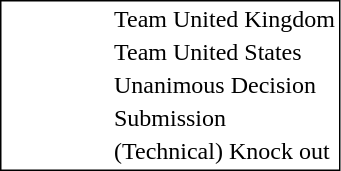<table style="border:1px solid black;" align=left>
<tr>
<td width:40px;"></td>
<td> </td>
<td>Team United Kingdom</td>
</tr>
<tr>
<td width:40px;"></td>
<td> </td>
<td>Team United States</td>
</tr>
<tr>
<td style="width:60px;"></td>
<td> </td>
<td>Unanimous Decision</td>
</tr>
<tr>
<td style="width:60px;"></td>
<td> </td>
<td>Submission</td>
</tr>
<tr>
<td style="width:60px;"></td>
<td> </td>
<td>(Technical) Knock out</td>
</tr>
</table>
